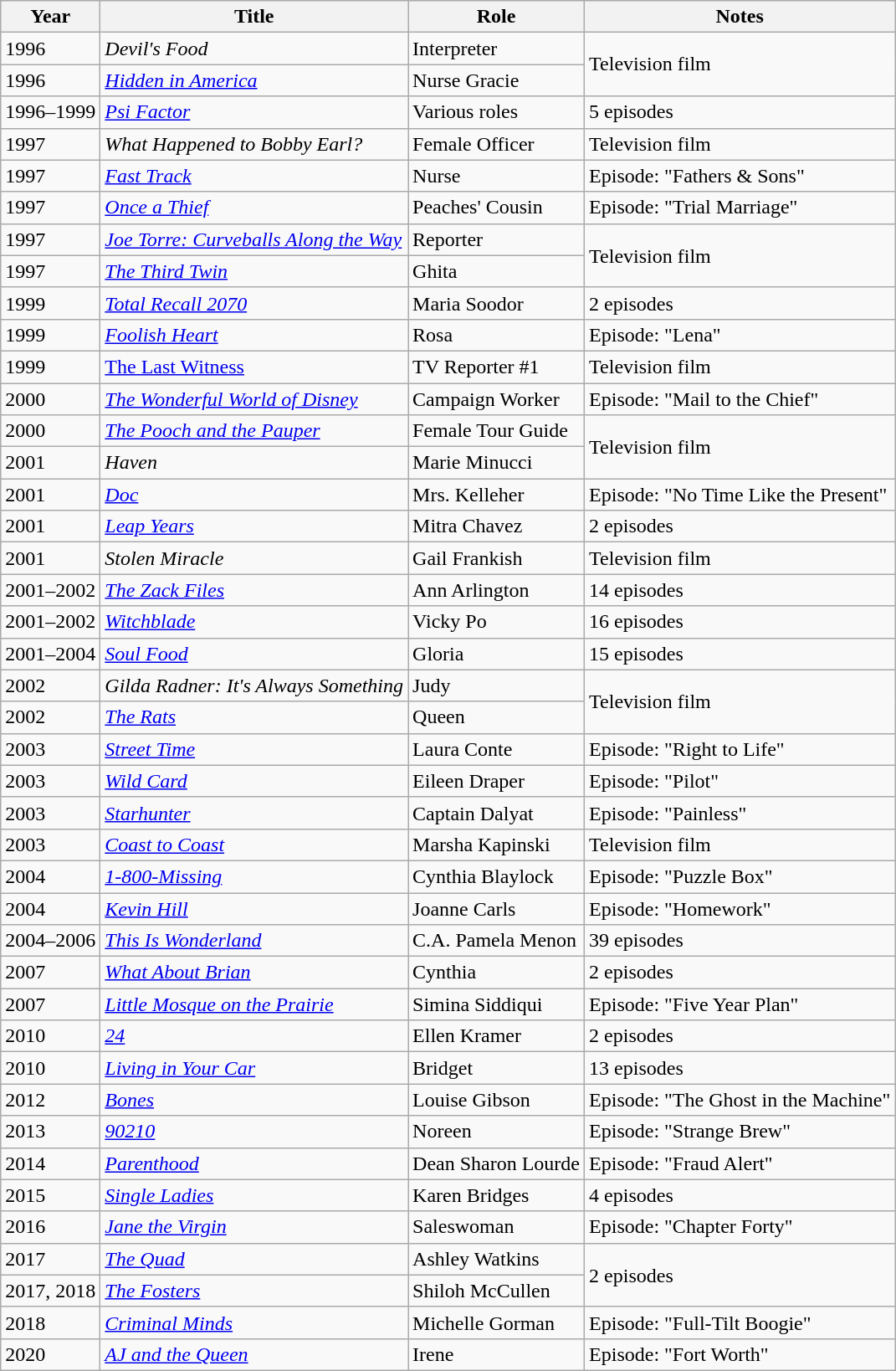<table class="wikitable sortable">
<tr>
<th>Year</th>
<th>Title</th>
<th>Role</th>
<th class="unsortable">Notes</th>
</tr>
<tr>
<td>1996</td>
<td><em>Devil's Food</em></td>
<td>Interpreter</td>
<td rowspan="2">Television film</td>
</tr>
<tr>
<td>1996</td>
<td><em><a href='#'>Hidden in America</a></em></td>
<td>Nurse Gracie</td>
</tr>
<tr>
<td>1996–1999</td>
<td><em><a href='#'>Psi Factor</a></em></td>
<td>Various roles</td>
<td>5 episodes</td>
</tr>
<tr>
<td>1997</td>
<td><em>What Happened to Bobby Earl?</em></td>
<td>Female Officer</td>
<td>Television film</td>
</tr>
<tr>
<td>1997</td>
<td><a href='#'><em>Fast Track</em></a></td>
<td>Nurse</td>
<td>Episode: "Fathers & Sons"</td>
</tr>
<tr>
<td>1997</td>
<td><a href='#'><em>Once a Thief</em></a></td>
<td>Peaches' Cousin</td>
<td>Episode: "Trial Marriage"</td>
</tr>
<tr>
<td>1997</td>
<td><em><a href='#'>Joe Torre: Curveballs Along the Way</a></em></td>
<td>Reporter</td>
<td rowspan="2">Television film</td>
</tr>
<tr>
<td>1997</td>
<td data-sort-value="Third Twin, The"><em><a href='#'>The Third Twin</a></em></td>
<td>Ghita</td>
</tr>
<tr>
<td>1999</td>
<td><em><a href='#'>Total Recall 2070</a></em></td>
<td>Maria Soodor</td>
<td>2 episodes</td>
</tr>
<tr>
<td>1999</td>
<td><a href='#'><em>Foolish Heart</em></a></td>
<td>Rosa</td>
<td>Episode: "Lena"</td>
</tr>
<tr>
<td>1999</td>
<td data-sort-value="Last Witness, The"><a href='#'>The Last Witness</a></td>
<td>TV Reporter #1</td>
<td>Television film</td>
</tr>
<tr>
<td>2000</td>
<td data-sort-value="Wonderful World of Disney, The"><em><a href='#'>The Wonderful World of Disney</a></em></td>
<td>Campaign Worker</td>
<td>Episode: "Mail to the Chief"</td>
</tr>
<tr>
<td>2000</td>
<td data-sort-value="Pooch and the Pauper, The"><em><a href='#'>The Pooch and the Pauper</a></em></td>
<td>Female Tour Guide</td>
<td rowspan="2">Television film</td>
</tr>
<tr>
<td>2001</td>
<td><em>Haven</em></td>
<td>Marie Minucci</td>
</tr>
<tr>
<td>2001</td>
<td><a href='#'><em>Doc</em></a></td>
<td>Mrs. Kelleher</td>
<td>Episode: "No Time Like the Present"</td>
</tr>
<tr>
<td>2001</td>
<td><em><a href='#'>Leap Years</a></em></td>
<td>Mitra Chavez</td>
<td>2 episodes</td>
</tr>
<tr>
<td>2001</td>
<td><em>Stolen Miracle</em></td>
<td>Gail Frankish</td>
<td>Television film</td>
</tr>
<tr>
<td>2001–2002</td>
<td data-sort-value="Zack Files, The"><em><a href='#'>The Zack Files</a></em></td>
<td>Ann Arlington</td>
<td>14 episodes</td>
</tr>
<tr>
<td>2001–2002</td>
<td><a href='#'><em>Witchblade</em></a></td>
<td>Vicky Po</td>
<td>16 episodes</td>
</tr>
<tr>
<td>2001–2004</td>
<td><a href='#'><em>Soul Food</em></a></td>
<td>Gloria</td>
<td>15 episodes</td>
</tr>
<tr>
<td>2002</td>
<td><em>Gilda Radner: It's Always Something</em></td>
<td>Judy</td>
<td rowspan="2">Television film</td>
</tr>
<tr>
<td>2002</td>
<td data-sort-value="Rats, The"><a href='#'><em>The Rats</em></a></td>
<td>Queen</td>
</tr>
<tr>
<td>2003</td>
<td><em><a href='#'>Street Time</a></em></td>
<td>Laura Conte</td>
<td>Episode: "Right to Life"</td>
</tr>
<tr>
<td>2003</td>
<td><a href='#'><em>Wild Card</em></a></td>
<td>Eileen Draper</td>
<td>Episode: "Pilot"</td>
</tr>
<tr>
<td>2003</td>
<td><em><a href='#'>Starhunter</a></em></td>
<td>Captain Dalyat</td>
<td>Episode: "Painless"</td>
</tr>
<tr>
<td>2003</td>
<td><a href='#'><em>Coast to Coast</em></a></td>
<td>Marsha Kapinski</td>
<td>Television film</td>
</tr>
<tr>
<td>2004</td>
<td><em><a href='#'>1-800-Missing</a></em></td>
<td>Cynthia Blaylock</td>
<td>Episode: "Puzzle Box"</td>
</tr>
<tr>
<td>2004</td>
<td><em><a href='#'>Kevin Hill</a></em></td>
<td>Joanne Carls</td>
<td>Episode: "Homework"</td>
</tr>
<tr>
<td>2004–2006</td>
<td><em><a href='#'>This Is Wonderland</a></em></td>
<td>C.A. Pamela Menon</td>
<td>39 episodes</td>
</tr>
<tr>
<td>2007</td>
<td><em><a href='#'>What About Brian</a></em></td>
<td>Cynthia</td>
<td>2 episodes</td>
</tr>
<tr>
<td>2007</td>
<td><em><a href='#'>Little Mosque on the Prairie</a></em></td>
<td>Simina Siddiqui</td>
<td>Episode: "Five Year Plan"</td>
</tr>
<tr>
<td>2010</td>
<td><a href='#'><em>24</em></a></td>
<td>Ellen Kramer</td>
<td>2 episodes</td>
</tr>
<tr>
<td>2010</td>
<td><em><a href='#'>Living in Your Car</a></em></td>
<td>Bridget</td>
<td>13 episodes</td>
</tr>
<tr>
<td>2012</td>
<td><a href='#'><em>Bones</em></a></td>
<td>Louise Gibson</td>
<td>Episode: "The Ghost in the Machine"</td>
</tr>
<tr>
<td>2013</td>
<td><a href='#'><em>90210</em></a></td>
<td>Noreen</td>
<td>Episode: "Strange Brew"</td>
</tr>
<tr>
<td>2014</td>
<td><a href='#'><em>Parenthood</em></a></td>
<td>Dean Sharon Lourde</td>
<td>Episode: "Fraud Alert"</td>
</tr>
<tr>
<td>2015</td>
<td><a href='#'><em>Single Ladies</em></a></td>
<td>Karen Bridges</td>
<td>4 episodes</td>
</tr>
<tr>
<td>2016</td>
<td><em><a href='#'>Jane the Virgin</a></em></td>
<td>Saleswoman</td>
<td>Episode: "Chapter Forty"</td>
</tr>
<tr>
<td>2017</td>
<td data-sort-value="Quad, The"><a href='#'><em>The Quad</em></a></td>
<td>Ashley Watkins</td>
<td rowspan="2">2 episodes</td>
</tr>
<tr>
<td>2017, 2018</td>
<td data-sort-value="Fosters, The"><a href='#'><em>The Fosters</em></a></td>
<td>Shiloh McCullen</td>
</tr>
<tr>
<td>2018</td>
<td><em><a href='#'>Criminal Minds</a></em></td>
<td>Michelle Gorman</td>
<td>Episode: "Full-Tilt Boogie"</td>
</tr>
<tr>
<td>2020</td>
<td><em><a href='#'>AJ and the Queen</a></em></td>
<td>Irene</td>
<td>Episode: "Fort Worth"</td>
</tr>
</table>
